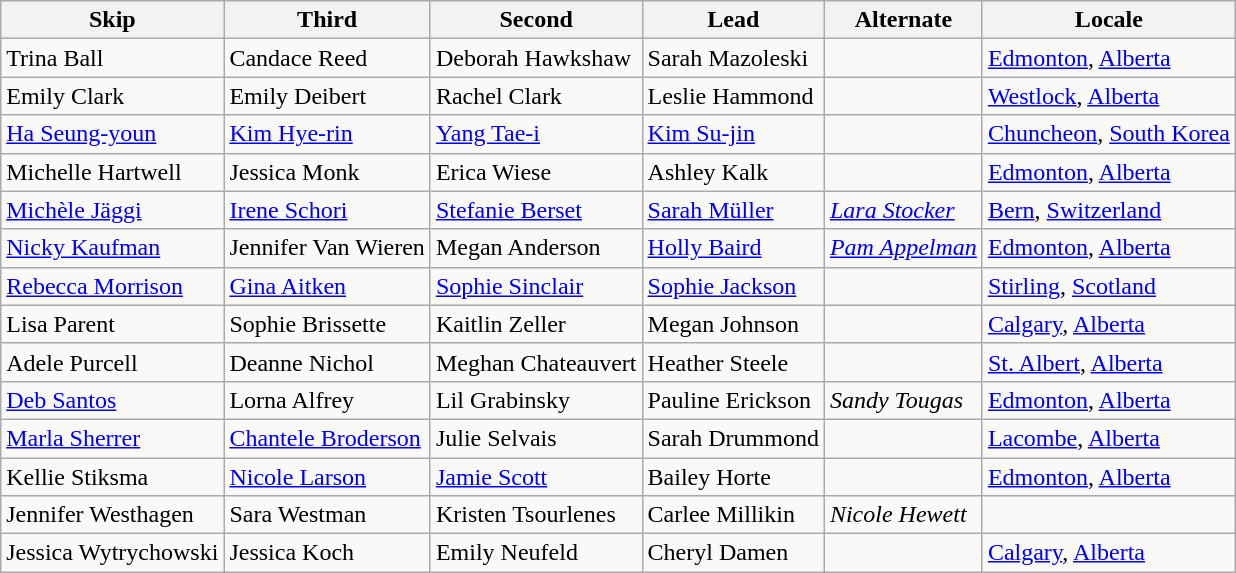<table class=wikitable>
<tr>
<th scope="col">Skip</th>
<th scope="col">Third</th>
<th scope="col">Second</th>
<th scope="col">Lead</th>
<th scope="col">Alternate</th>
<th scope="col">Locale</th>
</tr>
<tr>
<td>Trina Ball</td>
<td>Candace Reed</td>
<td>Deborah Hawkshaw</td>
<td>Sarah Mazoleski</td>
<td></td>
<td> <a href='#'>Edmonton</a>, <a href='#'>Alberta</a></td>
</tr>
<tr>
<td>Emily Clark</td>
<td>Emily Deibert</td>
<td>Rachel Clark</td>
<td>Leslie Hammond</td>
<td></td>
<td> <a href='#'>Westlock</a>, <a href='#'>Alberta</a></td>
</tr>
<tr>
<td><a href='#'>Ha Seung-youn</a></td>
<td><a href='#'>Kim Hye-rin</a></td>
<td><a href='#'>Yang Tae-i</a></td>
<td><a href='#'>Kim Su-jin</a></td>
<td></td>
<td> <a href='#'>Chuncheon</a>, <a href='#'>South Korea</a></td>
</tr>
<tr>
<td>Michelle Hartwell</td>
<td>Jessica Monk</td>
<td>Erica Wiese</td>
<td>Ashley Kalk</td>
<td></td>
<td> <a href='#'>Edmonton</a>, <a href='#'>Alberta</a></td>
</tr>
<tr>
<td><a href='#'>Michèle Jäggi</a></td>
<td><a href='#'>Irene Schori</a></td>
<td><a href='#'>Stefanie Berset</a></td>
<td><a href='#'>Sarah Müller</a></td>
<td><em><a href='#'>Lara Stocker</a></em></td>
<td> <a href='#'>Bern</a>, <a href='#'>Switzerland</a></td>
</tr>
<tr>
<td><a href='#'>Nicky Kaufman</a></td>
<td>Jennifer Van Wieren</td>
<td>Megan Anderson</td>
<td><a href='#'>Holly Baird</a></td>
<td><em><a href='#'>Pam Appelman</a></em></td>
<td> <a href='#'>Edmonton</a>, <a href='#'>Alberta</a></td>
</tr>
<tr>
<td><a href='#'>Rebecca Morrison</a></td>
<td><a href='#'>Gina Aitken</a></td>
<td><a href='#'>Sophie Sinclair</a></td>
<td><a href='#'>Sophie Jackson</a></td>
<td></td>
<td> <a href='#'>Stirling</a>, <a href='#'>Scotland</a></td>
</tr>
<tr>
<td>Lisa Parent</td>
<td>Sophie Brissette</td>
<td>Kaitlin Zeller</td>
<td>Megan Johnson</td>
<td></td>
<td> <a href='#'>Calgary</a>, <a href='#'>Alberta</a></td>
</tr>
<tr>
<td>Adele Purcell</td>
<td>Deanne Nichol</td>
<td>Meghan Chateauvert</td>
<td>Heather Steele</td>
<td></td>
<td> <a href='#'>St. Albert</a>, <a href='#'>Alberta</a></td>
</tr>
<tr>
<td><a href='#'>Deb Santos</a></td>
<td>Lorna Alfrey</td>
<td>Lil Grabinsky</td>
<td>Pauline Erickson</td>
<td><em>Sandy Tougas</em></td>
<td> <a href='#'>Edmonton</a>, <a href='#'>Alberta</a></td>
</tr>
<tr>
<td><a href='#'>Marla Sherrer</a></td>
<td><a href='#'>Chantele Broderson</a></td>
<td>Julie Selvais</td>
<td>Sarah Drummond</td>
<td></td>
<td> <a href='#'>Lacombe</a>, <a href='#'>Alberta</a></td>
</tr>
<tr>
<td>Kellie Stiksma</td>
<td><a href='#'>Nicole Larson</a></td>
<td><a href='#'>Jamie Scott</a></td>
<td>Bailey Horte</td>
<td></td>
<td> <a href='#'>Edmonton</a>, <a href='#'>Alberta</a></td>
</tr>
<tr>
<td>Jennifer Westhagen</td>
<td>Sara Westman</td>
<td>Kristen Tsourlenes</td>
<td>Carlee Millikin</td>
<td><em>Nicole Hewett</em></td>
<td></td>
</tr>
<tr>
<td>Jessica Wytrychowski</td>
<td>Jessica Koch</td>
<td>Emily Neufeld</td>
<td>Cheryl Damen</td>
<td></td>
<td> <a href='#'>Calgary</a>, <a href='#'>Alberta</a></td>
</tr>
</table>
